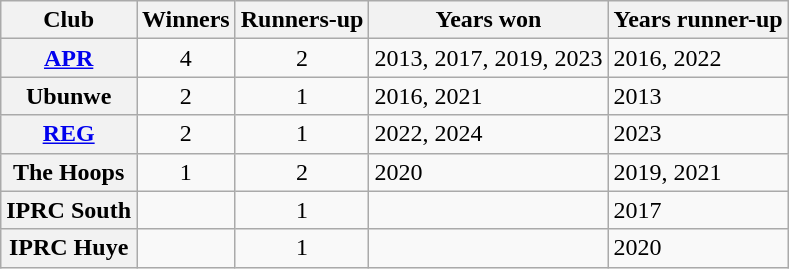<table class="wikitable plainrowheaders sortable">
<tr>
<th>Club</th>
<th>Winners</th>
<th>Runners-up</th>
<th class="unsortable">Years won</th>
<th class="unsortable">Years runner-up</th>
</tr>
<tr>
<th scope="row"><a href='#'>APR</a></th>
<td align="center">4</td>
<td align="center">2</td>
<td>2013, 2017, 2019, 2023</td>
<td>2016, 2022</td>
</tr>
<tr>
<th scope="row">Ubunwe</th>
<td align="center">2</td>
<td align="center">1</td>
<td>2016, 2021</td>
<td>2013</td>
</tr>
<tr>
<th scope="row"><a href='#'>REG</a></th>
<td align="center">2</td>
<td align="center">1</td>
<td>2022, 2024</td>
<td>2023</td>
</tr>
<tr>
<th scope="row">The Hoops</th>
<td align="center">1</td>
<td align="center">2</td>
<td>2020</td>
<td>2019, 2021</td>
</tr>
<tr>
<th scope="row">IPRC South</th>
<td align="center"></td>
<td align="center">1</td>
<td></td>
<td>2017</td>
</tr>
<tr>
<th scope="row">IPRC Huye</th>
<td align="center"></td>
<td align="center">1</td>
<td></td>
<td>2020</td>
</tr>
</table>
